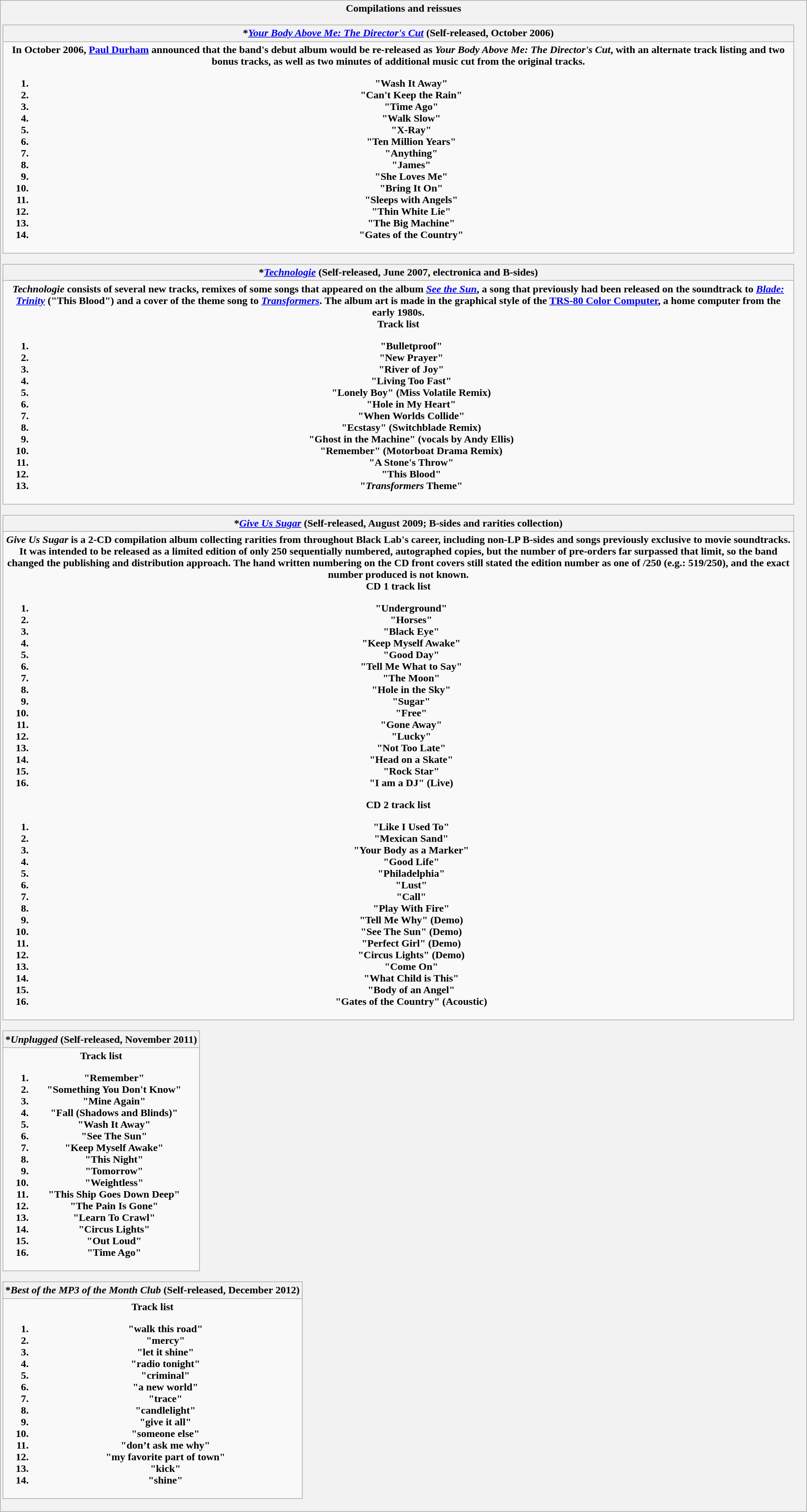<table class="wikitable outercollapse">
<tr>
<th>Compilations and reissues<br><table class="wikitable collapsible innercollapse">
<tr>
<th>*<em><a href='#'>Your Body Above Me: The Director's Cut</a></em> (Self-released, October 2006)</th>
</tr>
<tr>
<td>In October 2006, <a href='#'>Paul Durham</a> announced that the band's debut album would be re-released  as <em>Your Body Above Me: The Director's Cut</em>, with an alternate track listing and two bonus tracks, as well as two minutes of additional music cut from the original tracks.<br><ol><li>"Wash It Away"</li><li>"Can't Keep the Rain"</li><li>"Time Ago"</li><li>"Walk Slow"</li><li>"X-Ray"</li><li>"Ten Million Years"</li><li>"Anything"</li><li>"James"</li><li>"She Loves Me"</li><li>"Bring It On"</li><li>"Sleeps with Angels"</li><li>"Thin White Lie"</li><li>"The Big Machine"</li><li>"Gates of the Country"</li></ol></td>
</tr>
</table>
<table class="wikitable collapsible innercollapse">
<tr>
<th>*<em><a href='#'>Technologie</a></em> (Self-released, June 2007, electronica and B-sides)</th>
</tr>
<tr>
<td><em>Technologie</em> consists of several new tracks, remixes of some songs that appeared on the album <em><a href='#'>See the Sun</a></em>, a song that previously had been released on the soundtrack to <em><a href='#'>Blade: Trinity</a></em> ("This Blood") and a cover of the theme song to <em><a href='#'>Transformers</a></em>. The album art is made in the graphical style of the <a href='#'>TRS-80 Color Computer</a>, a home computer from the early 1980s.<br><strong>Track list</strong><ol><li>"Bulletproof"</li><li>"New Prayer"</li><li>"River of Joy"</li><li>"Living Too Fast"</li><li>"Lonely Boy" (Miss Volatile Remix)</li><li>"Hole in My Heart"</li><li>"When Worlds Collide"</li><li>"Ecstasy" (Switchblade Remix)</li><li>"Ghost in the Machine" (vocals by Andy Ellis)</li><li>"Remember" (Motorboat Drama Remix)</li><li>"A Stone's Throw"</li><li>"This Blood"</li><li>"<em>Transformers</em> Theme"</li></ol></td>
</tr>
</table>
<table class="wikitable collapsible innercollapse">
<tr>
<th>*<em><a href='#'>Give Us Sugar</a></em> (Self-released, August 2009; B-sides and rarities collection)</th>
</tr>
<tr>
<td><strong><em>Give Us Sugar</em></strong> is a 2-CD compilation album collecting rarities from throughout Black Lab's career, including non-LP B-sides and songs previously exclusive to movie soundtracks. It was intended to be released as a limited edition of only 250 sequentially numbered, autographed copies, but the number of pre-orders far surpassed that limit, so the band changed the publishing and distribution approach. The hand written numbering on the CD front covers still stated the edition number as one of /250 (e.g.: 519/250), and the exact number produced is not known.<br><strong>CD 1 track list</strong><ol><li>"Underground"</li><li>"Horses"</li><li>"Black Eye"</li><li>"Keep Myself Awake"</li><li>"Good Day"</li><li>"Tell Me What to Say"</li><li>"The Moon"</li><li>"Hole in the Sky"</li><li>"Sugar"</li><li>"Free"</li><li>"Gone Away"</li><li>"Lucky"</li><li>"Not Too Late"</li><li>"Head on a Skate"</li><li>"Rock Star"</li><li>"I am a DJ" (Live)</li></ol><strong>CD 2 track list</strong><ol><li>"Like I Used To"</li><li>"Mexican Sand"</li><li>"Your Body as a Marker"</li><li>"Good Life"</li><li>"Philadelphia"</li><li>"Lust"</li><li>"Call"</li><li>"Play With Fire"</li><li>"Tell Me Why" (Demo)</li><li>"See The Sun" (Demo)</li><li>"Perfect Girl" (Demo)</li><li>"Circus Lights" (Demo)</li><li>"Come On"</li><li>"What Child is This"</li><li>"Body of an Angel"</li><li>"Gates of the Country" (Acoustic)</li></ol></td>
</tr>
</table>
<table class="wikitable collapsible innercollapse">
<tr>
<th>*<em>Unplugged</em> (Self-released, November 2011)</th>
</tr>
<tr>
<td>Track list<br><ol><li>"Remember"</li><li>"Something You Don't Know"</li><li>"Mine Again"</li><li>"Fall (Shadows and Blinds)"</li><li>"Wash It Away"</li><li>"See The Sun"</li><li>"Keep Myself Awake"</li><li>"This Night"</li><li>"Tomorrow"</li><li>"Weightless"</li><li>"This Ship Goes Down Deep"</li><li>"The Pain Is Gone"</li><li>"Learn To Crawl"</li><li>"Circus Lights"</li><li>"Out Loud"</li><li>"Time Ago"</li></ol></td>
</tr>
</table>
<table class="wikitable collapsible innercollapse">
<tr>
<th>*<em>Best of the MP3 of the Month Club</em> (Self-released, December 2012)</th>
</tr>
<tr>
<td>Track list<br><ol><li>"walk this road"</li><li>"mercy"</li><li>"let it shine"</li><li>"radio tonight"</li><li>"criminal"</li><li>"a new world"</li><li>"trace"</li><li>"candlelight"</li><li>"give it all"</li><li>"someone else"</li><li>"don’t ask me why"</li><li>"my favorite part of town"</li><li>"kick"</li><li>"shine"</li></ol></td>
</tr>
</table>
</th>
</tr>
</table>
